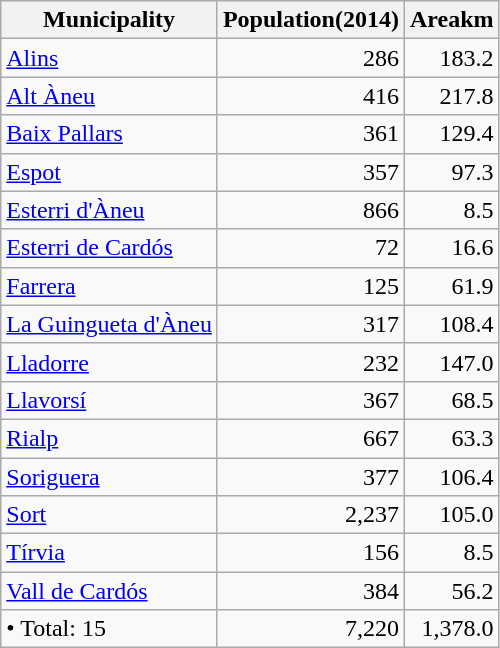<table class="wikitable sortable">
<tr>
<th>Municipality</th>
<th>Population(2014)</th>
<th>Areakm</th>
</tr>
<tr>
<td><a href='#'>Alins</a></td>
<td align=right>286</td>
<td align=right>183.2</td>
</tr>
<tr>
<td><a href='#'>Alt Àneu</a></td>
<td align=right>416</td>
<td align=right>217.8</td>
</tr>
<tr>
<td><a href='#'>Baix Pallars</a></td>
<td align=right>361</td>
<td align=right>129.4</td>
</tr>
<tr>
<td><a href='#'>Espot</a></td>
<td align=right>357</td>
<td align=right>97.3</td>
</tr>
<tr>
<td><a href='#'>Esterri d'Àneu</a></td>
<td align=right>866</td>
<td align=right>8.5</td>
</tr>
<tr>
<td><a href='#'>Esterri de Cardós</a></td>
<td align=right>72</td>
<td align=right>16.6</td>
</tr>
<tr>
<td><a href='#'>Farrera</a></td>
<td align=right>125</td>
<td align=right>61.9</td>
</tr>
<tr>
<td><a href='#'>La Guingueta d'Àneu</a></td>
<td align=right>317</td>
<td align=right>108.4</td>
</tr>
<tr>
<td><a href='#'>Lladorre</a></td>
<td align=right>232</td>
<td align=right>147.0</td>
</tr>
<tr>
<td><a href='#'>Llavorsí</a></td>
<td align=right>367</td>
<td align=right>68.5</td>
</tr>
<tr>
<td><a href='#'>Rialp</a></td>
<td align=right>667</td>
<td align=right>63.3</td>
</tr>
<tr>
<td><a href='#'>Soriguera</a></td>
<td align=right>377</td>
<td align=right>106.4</td>
</tr>
<tr>
<td><a href='#'>Sort</a></td>
<td align=right>2,237</td>
<td align=right>105.0</td>
</tr>
<tr>
<td><a href='#'>Tírvia</a></td>
<td align=right>156</td>
<td align=right>8.5</td>
</tr>
<tr>
<td><a href='#'>Vall de Cardós</a></td>
<td align=right>384</td>
<td align=right>56.2</td>
</tr>
<tr>
<td>• Total: 15</td>
<td align=right>7,220</td>
<td align=right>1,378.0</td>
</tr>
</table>
